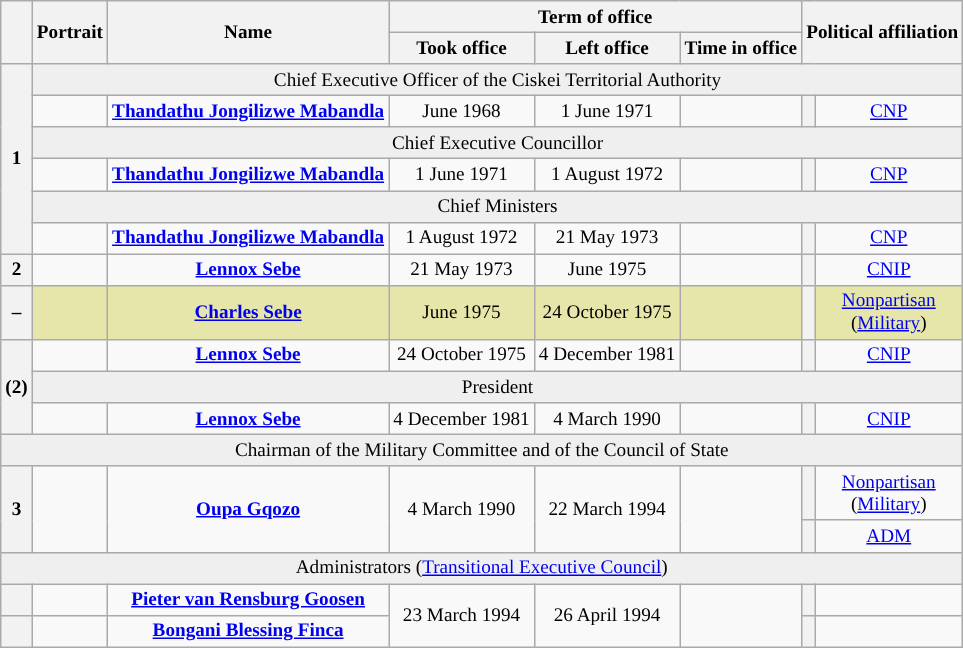<table class="wikitable" style="font-size:80%;text-align:center">
<tr>
<th rowspan=2></th>
<th rowspan=2>Portrait</th>
<th rowspan=2>Name<br></th>
<th colspan=3>Term of office</th>
<th rowspan=2 colspan=2>Political affiliation</th>
</tr>
<tr>
<th>Took office</th>
<th>Left office</th>
<th>Time in office</th>
</tr>
<tr style="background:#efefef;">
<th rowspan=6>1</th>
<td colspan=8>Chief Executive Officer of the Ciskei Territorial Authority</td>
</tr>
<tr>
<td></td>
<td><strong><a href='#'>Thandathu Jongilizwe Mabandla</a></strong><br></td>
<td>June 1968</td>
<td>1 June 1971</td>
<td></td>
<th style="background:"></th>
<td><a href='#'>CNP</a></td>
</tr>
<tr style="background:#efefef;">
<td colspan=8>Chief Executive Councillor</td>
</tr>
<tr>
<td></td>
<td><strong><a href='#'>Thandathu Jongilizwe Mabandla</a></strong><br></td>
<td>1 June 1971</td>
<td>1 August 1972</td>
<td></td>
<th style="background:"></th>
<td><a href='#'>CNP</a></td>
</tr>
<tr style="background:#efefef;">
<td colspan=8>Chief Ministers</td>
</tr>
<tr>
<td></td>
<td><strong><a href='#'>Thandathu Jongilizwe Mabandla</a></strong><br></td>
<td>1 August 1972</td>
<td>21 May 1973</td>
<td></td>
<th style="background:"></th>
<td><a href='#'>CNP</a></td>
</tr>
<tr>
<th>2</th>
<td></td>
<td><strong><a href='#'>Lennox Sebe</a></strong><br></td>
<td>21 May 1973</td>
<td>June 1975</td>
<td></td>
<th style="background:"></th>
<td><a href='#'>CNIP</a></td>
</tr>
<tr style="background:#e6e6aa;">
<th>–</th>
<td></td>
<td><strong><a href='#'>Charles Sebe</a></strong><br></td>
<td>June 1975</td>
<td>24 October 1975</td>
<td></td>
<th style="background:"></th>
<td><a href='#'>Nonpartisan</a><br>(<a href='#'>Military</a>)</td>
</tr>
<tr>
<th rowspan=3>(2)</th>
<td></td>
<td><strong><a href='#'>Lennox Sebe</a></strong><br></td>
<td>24 October 1975</td>
<td>4 December 1981</td>
<td></td>
<th style="background:"></th>
<td><a href='#'>CNIP</a></td>
</tr>
<tr style="background:#efefef;">
<td colspan=8>President</td>
</tr>
<tr>
<td></td>
<td><strong><a href='#'>Lennox Sebe</a></strong><br></td>
<td>4 December 1981</td>
<td>4 March 1990<br></td>
<td></td>
<th style="background:"></th>
<td><a href='#'>CNIP</a></td>
</tr>
<tr style="background:#efefef;">
<td colspan=8>Chairman of the Military Committee and of the Council of State</td>
</tr>
<tr>
<th rowspan=2>3</th>
<td rowspan=2></td>
<td rowspan=2><strong><a href='#'>Oupa Gqozo</a></strong><br></td>
<td rowspan=2>4 March 1990</td>
<td rowspan=2>22 March 1994<br></td>
<td rowspan=2></td>
<th style="background:"></th>
<td><a href='#'>Nonpartisan</a><br>(<a href='#'>Military</a>)</td>
</tr>
<tr>
<th style="background:"></th>
<td><a href='#'>ADM</a><br></td>
</tr>
<tr style="background:#efefef;">
<td colspan=8>Administrators (<a href='#'>Transitional Executive Council</a>)</td>
</tr>
<tr>
<th></th>
<td></td>
<td><strong><a href='#'>Pieter van Rensburg Goosen</a></strong></td>
<td rowspan=2>23 March 1994</td>
<td rowspan=2>26 April 1994</td>
<td rowspan=2></td>
<th></th>
<td></td>
</tr>
<tr>
<th></th>
<td></td>
<td><strong><a href='#'>Bongani Blessing Finca</a></strong><br></td>
<th></th>
<td></td>
</tr>
</table>
